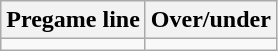<table class="wikitable">
<tr align="center">
<th style=>Pregame line</th>
<th style=>Over/under</th>
</tr>
<tr align="center">
<td></td>
<td></td>
</tr>
</table>
